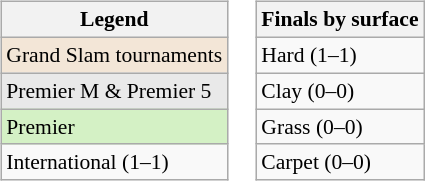<table>
<tr valign=top>
<td><br><table class=wikitable style="font-size:90%">
<tr>
<th>Legend</th>
</tr>
<tr style="background:#f3e6d7;">
<td>Grand Slam tournaments</td>
</tr>
<tr style="background:#e9e9e9;">
<td>Premier M & Premier 5</td>
</tr>
<tr style="background:#d4f1c5;">
<td>Premier</td>
</tr>
<tr>
<td>International (1–1)</td>
</tr>
</table>
</td>
<td><br><table class=wikitable style="font-size:90%">
<tr>
<th>Finals by surface</th>
</tr>
<tr>
<td>Hard (1–1)</td>
</tr>
<tr>
<td>Clay (0–0)</td>
</tr>
<tr>
<td>Grass (0–0)</td>
</tr>
<tr>
<td>Carpet (0–0)</td>
</tr>
</table>
</td>
</tr>
</table>
